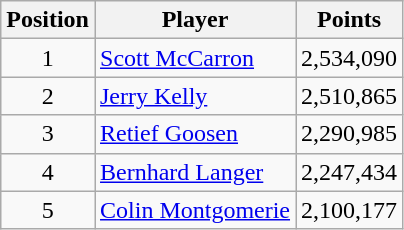<table class="wikitable">
<tr>
<th>Position</th>
<th>Player</th>
<th>Points</th>
</tr>
<tr>
<td align=center>1</td>
<td> <a href='#'>Scott McCarron</a></td>
<td align=center>2,534,090</td>
</tr>
<tr>
<td align=center>2</td>
<td> <a href='#'>Jerry Kelly</a></td>
<td align=center>2,510,865</td>
</tr>
<tr>
<td align=center>3</td>
<td> <a href='#'>Retief Goosen</a></td>
<td align=center>2,290,985</td>
</tr>
<tr>
<td align=center>4</td>
<td> <a href='#'>Bernhard Langer</a></td>
<td align=center>2,247,434</td>
</tr>
<tr>
<td align=center>5</td>
<td> <a href='#'>Colin Montgomerie</a></td>
<td align=center>2,100,177</td>
</tr>
</table>
